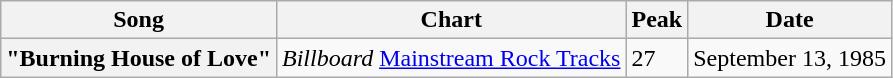<table class="wikitable">
<tr>
<th scope="col">Song</th>
<th scope="col">Chart</th>
<th scope="col">Peak</th>
<th scope="col">Date</th>
</tr>
<tr>
<th scope="row">"Burning House of Love"</th>
<td><em>Billboard</em> <a href='#'>Mainstream Rock Tracks</a></td>
<td>27</td>
<td>September 13, 1985</td>
</tr>
</table>
